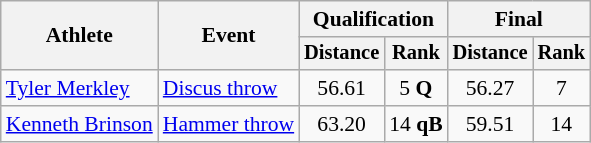<table class="wikitable" style="font-size:90%">
<tr>
<th rowspan=2>Athlete</th>
<th rowspan=2>Event</th>
<th colspan=2>Qualification</th>
<th colspan=2>Final</th>
</tr>
<tr style="font-size:95%">
<th>Distance</th>
<th>Rank</th>
<th>Distance</th>
<th>Rank</th>
</tr>
<tr align=center>
<td align=left><a href='#'>Tyler Merkley</a></td>
<td align=left><a href='#'>Discus throw</a></td>
<td>56.61</td>
<td>5 <strong>Q</strong></td>
<td>56.27</td>
<td>7</td>
</tr>
<tr align=center>
<td align=left><a href='#'>Kenneth Brinson</a></td>
<td align=left><a href='#'>Hammer throw</a></td>
<td>63.20</td>
<td>14 <strong>qB</strong></td>
<td>59.51</td>
<td>14</td>
</tr>
</table>
